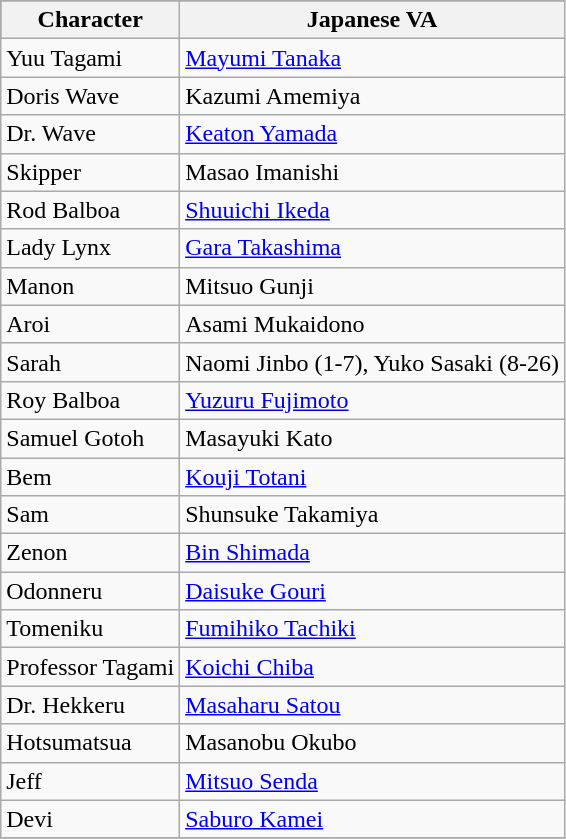<table border="1" style="border-collapse: collapse;" class="wikitable">
<tr style="background-color: rgb(255,85,0);">
<th>Character</th>
<th>Japanese VA</th>
</tr>
<tr>
<td>Yuu Tagami</td>
<td><a href='#'>Mayumi Tanaka</a></td>
</tr>
<tr>
<td>Doris Wave</td>
<td>Kazumi Amemiya</td>
</tr>
<tr>
<td>Dr. Wave</td>
<td><a href='#'>Keaton Yamada</a></td>
</tr>
<tr>
<td>Skipper</td>
<td>Masao Imanishi</td>
</tr>
<tr>
<td>Rod Balboa</td>
<td><a href='#'>Shuuichi Ikeda</a></td>
</tr>
<tr>
<td>Lady Lynx</td>
<td><a href='#'>Gara Takashima</a></td>
</tr>
<tr>
<td>Manon</td>
<td>Mitsuo Gunji</td>
</tr>
<tr>
<td>Aroi</td>
<td>Asami Mukaidono</td>
</tr>
<tr>
<td>Sarah</td>
<td>Naomi Jinbo (1-7), Yuko Sasaki (8-26)</td>
</tr>
<tr>
<td>Roy Balboa</td>
<td><a href='#'>Yuzuru Fujimoto</a></td>
</tr>
<tr>
<td>Samuel Gotoh</td>
<td>Masayuki Kato</td>
</tr>
<tr>
<td>Bem</td>
<td><a href='#'>Kouji Totani</a></td>
</tr>
<tr>
<td>Sam</td>
<td>Shunsuke Takamiya</td>
</tr>
<tr>
<td>Zenon</td>
<td><a href='#'>Bin Shimada</a></td>
</tr>
<tr>
<td>Odonneru</td>
<td><a href='#'>Daisuke Gouri</a></td>
</tr>
<tr>
<td>Tomeniku</td>
<td><a href='#'>Fumihiko Tachiki</a></td>
</tr>
<tr>
<td>Professor Tagami</td>
<td><a href='#'>Koichi Chiba</a></td>
</tr>
<tr>
<td>Dr. Hekkeru</td>
<td><a href='#'>Masaharu Satou</a></td>
</tr>
<tr>
<td>Hotsumatsua</td>
<td>Masanobu Okubo</td>
</tr>
<tr>
<td>Jeff</td>
<td><a href='#'>Mitsuo Senda</a></td>
</tr>
<tr>
<td>Devi</td>
<td><a href='#'>Saburo Kamei</a></td>
</tr>
<tr>
</tr>
</table>
